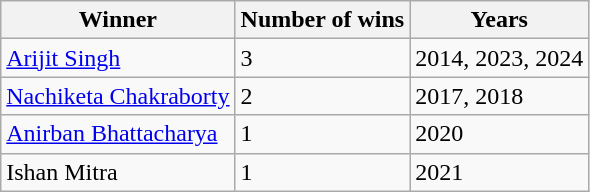<table class="sortable wikitable">
<tr>
<th>Winner</th>
<th>Number of wins</th>
<th>Years</th>
</tr>
<tr>
<td><a href='#'>Arijit Singh</a></td>
<td>3</td>
<td>2014, 2023, 2024</td>
</tr>
<tr>
<td><a href='#'>Nachiketa Chakraborty</a></td>
<td>2</td>
<td>2017, 2018</td>
</tr>
<tr>
<td><a href='#'>Anirban Bhattacharya</a></td>
<td>1</td>
<td>2020</td>
</tr>
<tr>
<td>Ishan Mitra</td>
<td>1</td>
<td>2021</td>
</tr>
</table>
